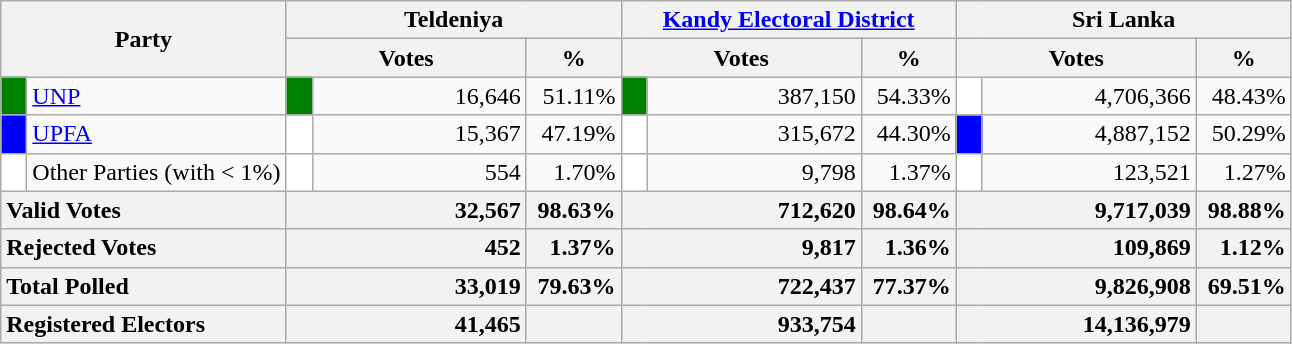<table class="wikitable">
<tr>
<th colspan="2" width="144px"rowspan="2">Party</th>
<th colspan="3" width="216px">Teldeniya</th>
<th colspan="3" width="216px"><a href='#'>Kandy Electoral District</a></th>
<th colspan="3" width="216px">Sri Lanka</th>
</tr>
<tr>
<th colspan="2" width="144px">Votes</th>
<th>%</th>
<th colspan="2" width="144px">Votes</th>
<th>%</th>
<th colspan="2" width="144px">Votes</th>
<th>%</th>
</tr>
<tr>
<td style="background-color:green;" width="10px"></td>
<td style="text-align:left;"><a href='#'>UNP</a></td>
<td style="background-color:green;" width="10px"></td>
<td style="text-align:right;">16,646</td>
<td style="text-align:right;">51.11%</td>
<td style="background-color:green;" width="10px"></td>
<td style="text-align:right;">387,150</td>
<td style="text-align:right;">54.33%</td>
<td style="background-color:white;" width="10px"></td>
<td style="text-align:right;">4,706,366</td>
<td style="text-align:right;">48.43%</td>
</tr>
<tr>
<td style="background-color:blue;" width="10px"></td>
<td style="text-align:left;"><a href='#'>UPFA</a></td>
<td style="background-color:white;" width="10px"></td>
<td style="text-align:right;">15,367</td>
<td style="text-align:right;">47.19%</td>
<td style="background-color:white;" width="10px"></td>
<td style="text-align:right;">315,672</td>
<td style="text-align:right;">44.30%</td>
<td style="background-color:blue;" width="10px"></td>
<td style="text-align:right;">4,887,152</td>
<td style="text-align:right;">50.29%</td>
</tr>
<tr>
<td style="background-color:white;" width="10px"></td>
<td style="text-align:left;">Other Parties (with < 1%)</td>
<td style="background-color:white;" width="10px"></td>
<td style="text-align:right;">554</td>
<td style="text-align:right;">1.70%</td>
<td style="background-color:white;" width="10px"></td>
<td style="text-align:right;">9,798</td>
<td style="text-align:right;">1.37%</td>
<td style="background-color:white;" width="10px"></td>
<td style="text-align:right;">123,521</td>
<td style="text-align:right;">1.27%</td>
</tr>
<tr>
<th colspan="2" width="144px"style="text-align:left;">Valid Votes</th>
<th style="text-align:right;"colspan="2" width="144px">32,567</th>
<th style="text-align:right;">98.63%</th>
<th style="text-align:right;"colspan="2" width="144px">712,620</th>
<th style="text-align:right;">98.64%</th>
<th style="text-align:right;"colspan="2" width="144px">9,717,039</th>
<th style="text-align:right;">98.88%</th>
</tr>
<tr>
<th colspan="2" width="144px"style="text-align:left;">Rejected Votes</th>
<th style="text-align:right;"colspan="2" width="144px">452</th>
<th style="text-align:right;">1.37%</th>
<th style="text-align:right;"colspan="2" width="144px">9,817</th>
<th style="text-align:right;">1.36%</th>
<th style="text-align:right;"colspan="2" width="144px">109,869</th>
<th style="text-align:right;">1.12%</th>
</tr>
<tr>
<th colspan="2" width="144px"style="text-align:left;">Total Polled</th>
<th style="text-align:right;"colspan="2" width="144px">33,019</th>
<th style="text-align:right;">79.63%</th>
<th style="text-align:right;"colspan="2" width="144px">722,437</th>
<th style="text-align:right;">77.37%</th>
<th style="text-align:right;"colspan="2" width="144px">9,826,908</th>
<th style="text-align:right;">69.51%</th>
</tr>
<tr>
<th colspan="2" width="144px"style="text-align:left;">Registered Electors</th>
<th style="text-align:right;"colspan="2" width="144px">41,465</th>
<th></th>
<th style="text-align:right;"colspan="2" width="144px">933,754</th>
<th></th>
<th style="text-align:right;"colspan="2" width="144px">14,136,979</th>
<th></th>
</tr>
</table>
